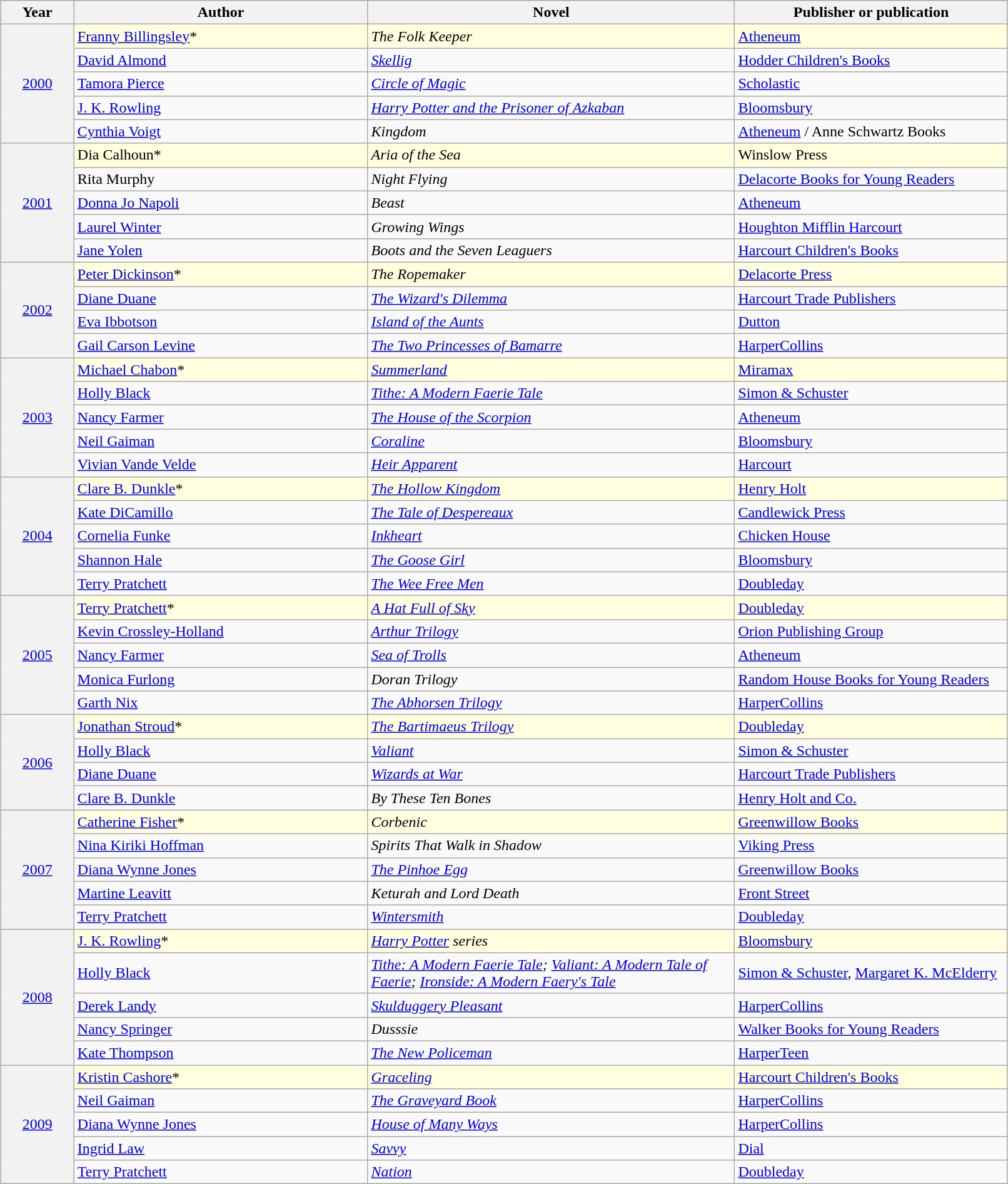<table class="sortable wikitable" width="85%" style="margin: 1em auto 1em auto">
<tr>
<th width="7%" scope="col">Year</th>
<th width="28%" scope="col">Author</th>
<th width="35%" scope="col">Novel</th>
<th width="26%" scope="col">Publisher or publication</th>
</tr>
<tr style="background:lightyellow;">
<th rowspan="5" scope="row" align="center" style="font-weight:normal;"><a href='#'>2000</a></th>
<td><a href='#'>Franny Billingsley</a>*</td>
<td><em>The Folk Keeper</em></td>
<td><a href='#'>Atheneum</a></td>
</tr>
<tr>
<td><a href='#'>David Almond</a></td>
<td><em><a href='#'>Skellig</a></em></td>
<td><a href='#'>Hodder Children's Books</a></td>
</tr>
<tr>
<td><a href='#'>Tamora Pierce</a></td>
<td><em><a href='#'>Circle of Magic</a></em></td>
<td><a href='#'>Scholastic</a></td>
</tr>
<tr>
<td><a href='#'>J. K. Rowling</a></td>
<td><em><a href='#'>Harry Potter and the Prisoner of Azkaban</a></em></td>
<td><a href='#'>Bloomsbury</a></td>
</tr>
<tr>
<td><a href='#'>Cynthia Voigt</a></td>
<td><em>Kingdom</em></td>
<td><a href='#'>Atheneum</a> / Anne Schwartz Books</td>
</tr>
<tr style="background:lightyellow;">
<th rowspan="5" scope="row" align="center" style="font-weight:normal;"><a href='#'>2001</a></th>
<td>Dia Calhoun*</td>
<td><em>Aria of the Sea</em></td>
<td>Winslow Press</td>
</tr>
<tr>
<td>Rita Murphy</td>
<td><em>Night Flying</em></td>
<td><a href='#'>Delacorte Books for Young Readers</a></td>
</tr>
<tr>
<td><a href='#'>Donna Jo Napoli</a></td>
<td><em>Beast</em></td>
<td><a href='#'>Atheneum</a></td>
</tr>
<tr>
<td><a href='#'>Laurel Winter</a></td>
<td><em>Growing Wings</em></td>
<td><a href='#'>Houghton Mifflin Harcourt</a></td>
</tr>
<tr>
<td><a href='#'>Jane Yolen</a></td>
<td><em>Boots and the Seven Leaguers</em></td>
<td><a href='#'>Harcourt Children's Books</a></td>
</tr>
<tr style="background:lightyellow;">
<th rowspan="4" scope="row" align="center" style="font-weight:normal;"><a href='#'>2002</a></th>
<td><a href='#'>Peter Dickinson</a>*</td>
<td><em>The Ropemaker</em></td>
<td><a href='#'>Delacorte Press</a></td>
</tr>
<tr>
<td><a href='#'>Diane Duane</a></td>
<td><em><a href='#'>The Wizard's Dilemma</a></em></td>
<td><a href='#'>Harcourt Trade Publishers</a></td>
</tr>
<tr>
<td><a href='#'>Eva Ibbotson</a></td>
<td><em><a href='#'>Island of the Aunts</a></em></td>
<td><a href='#'>Dutton</a></td>
</tr>
<tr>
<td><a href='#'>Gail Carson Levine</a></td>
<td><em><a href='#'>The Two Princesses of Bamarre</a></em></td>
<td><a href='#'>HarperCollins</a></td>
</tr>
<tr style="background:lightyellow;">
<th rowspan="5" scope="row" align="center" style="font-weight:normal;"><a href='#'>2003</a></th>
<td><a href='#'>Michael Chabon</a>*</td>
<td><em><a href='#'>Summerland</a></em></td>
<td><a href='#'>Miramax</a></td>
</tr>
<tr>
<td><a href='#'>Holly Black</a></td>
<td><em><a href='#'>Tithe: A Modern Faerie Tale</a></em></td>
<td><a href='#'>Simon & Schuster</a></td>
</tr>
<tr>
<td><a href='#'>Nancy Farmer</a></td>
<td><em><a href='#'>The House of the Scorpion</a></em></td>
<td><a href='#'>Atheneum</a></td>
</tr>
<tr>
<td><a href='#'>Neil Gaiman</a></td>
<td><em><a href='#'>Coraline</a></em></td>
<td><a href='#'>Bloomsbury</a></td>
</tr>
<tr>
<td><a href='#'>Vivian Vande Velde</a></td>
<td><em><a href='#'>Heir Apparent</a></em></td>
<td><a href='#'>Harcourt</a></td>
</tr>
<tr style="background:lightyellow;">
<th rowspan="5" scope="row" align="center" style="font-weight:normal;"><a href='#'>2004</a></th>
<td><a href='#'>Clare B. Dunkle</a>*</td>
<td><em><a href='#'>The Hollow Kingdom</a></em></td>
<td><a href='#'>Henry Holt</a></td>
</tr>
<tr>
<td><a href='#'>Kate DiCamillo</a></td>
<td><em><a href='#'>The Tale of Despereaux</a></em></td>
<td><a href='#'>Candlewick Press</a></td>
</tr>
<tr>
<td><a href='#'>Cornelia Funke</a></td>
<td><em><a href='#'>Inkheart</a></em></td>
<td><a href='#'>Chicken House</a></td>
</tr>
<tr>
<td><a href='#'>Shannon Hale</a></td>
<td><em><a href='#'>The Goose Girl</a></em></td>
<td><a href='#'>Bloomsbury</a></td>
</tr>
<tr>
<td><a href='#'>Terry Pratchett</a></td>
<td><em><a href='#'>The Wee Free Men</a></em></td>
<td><a href='#'>Doubleday</a></td>
</tr>
<tr style="background:lightyellow;">
<th rowspan="5" scope="row" align="center" style="font-weight:normal;"><a href='#'>2005</a></th>
<td><a href='#'>Terry Pratchett</a>*</td>
<td><em><a href='#'>A Hat Full of Sky</a></em></td>
<td><a href='#'>Doubleday</a></td>
</tr>
<tr>
<td><a href='#'>Kevin Crossley-Holland</a></td>
<td><em><a href='#'>Arthur Trilogy</a></em></td>
<td><a href='#'>Orion Publishing Group</a></td>
</tr>
<tr>
<td><a href='#'>Nancy Farmer</a></td>
<td><em><a href='#'>Sea of Trolls</a></em></td>
<td><a href='#'>Atheneum</a></td>
</tr>
<tr>
<td><a href='#'>Monica Furlong</a></td>
<td><em>Doran Trilogy</em></td>
<td><a href='#'>Random House Books for Young Readers</a></td>
</tr>
<tr>
<td><a href='#'>Garth Nix</a></td>
<td><em><a href='#'>The Abhorsen Trilogy</a></em></td>
<td><a href='#'>HarperCollins</a></td>
</tr>
<tr style="background:lightyellow;">
<th rowspan="4" scope="row" align="center" style="font-weight:normal;"><a href='#'>2006</a></th>
<td><a href='#'>Jonathan Stroud</a>*</td>
<td><em><a href='#'>The Bartimaeus Trilogy</a></em></td>
<td><a href='#'>Doubleday</a></td>
</tr>
<tr>
<td><a href='#'>Holly Black</a></td>
<td><em><a href='#'>Valiant</a></em></td>
<td><a href='#'>Simon & Schuster</a></td>
</tr>
<tr>
<td><a href='#'>Diane Duane</a></td>
<td><em><a href='#'>Wizards at War</a></em></td>
<td><a href='#'>Harcourt Trade Publishers</a></td>
</tr>
<tr>
<td><a href='#'>Clare B. Dunkle</a></td>
<td><em>By These Ten Bones</em></td>
<td><a href='#'>Henry Holt and Co.</a></td>
</tr>
<tr style="background:lightyellow;">
<th rowspan="5" scope="row" align="center" style="font-weight:normal;"><a href='#'>2007</a></th>
<td><a href='#'>Catherine Fisher</a>*</td>
<td><em>Corbenic</em></td>
<td><a href='#'>Greenwillow Books</a></td>
</tr>
<tr>
<td><a href='#'>Nina Kiriki Hoffman</a></td>
<td><em>Spirits That Walk in Shadow</em></td>
<td><a href='#'>Viking Press</a></td>
</tr>
<tr>
<td><a href='#'>Diana Wynne Jones</a></td>
<td><em><a href='#'>The Pinhoe Egg</a></em></td>
<td><a href='#'>Greenwillow Books</a></td>
</tr>
<tr>
<td><a href='#'>Martine Leavitt</a></td>
<td><em>Keturah and Lord Death</em></td>
<td><a href='#'>Front Street</a></td>
</tr>
<tr>
<td><a href='#'>Terry Pratchett</a></td>
<td><em><a href='#'>Wintersmith</a></em></td>
<td><a href='#'>Doubleday</a></td>
</tr>
<tr style="background:lightyellow;">
<th rowspan="5" scope="row" align="center" style="font-weight:normal;"><a href='#'>2008</a></th>
<td><a href='#'>J. K. Rowling</a>*</td>
<td><em><a href='#'>Harry Potter</a> series</em></td>
<td><a href='#'>Bloomsbury</a></td>
</tr>
<tr>
<td><a href='#'>Holly Black</a></td>
<td><em><a href='#'>Tithe: A Modern Faerie Tale</a>; <a href='#'>Valiant: A Modern Tale of Faerie</a>; <a href='#'>Ironside: A Modern Faery's Tale</a></em></td>
<td><a href='#'>Simon & Schuster</a>, <a href='#'>Margaret K. McElderry</a></td>
</tr>
<tr>
<td><a href='#'>Derek Landy</a></td>
<td><em><a href='#'>Skulduggery Pleasant</a></em></td>
<td><a href='#'>HarperCollins</a></td>
</tr>
<tr>
<td><a href='#'>Nancy Springer</a></td>
<td><em>Dusssie</em></td>
<td><a href='#'>Walker Books for Young Readers</a></td>
</tr>
<tr>
<td><a href='#'>Kate Thompson</a></td>
<td><em><a href='#'>The New Policeman</a></em></td>
<td><a href='#'>HarperTeen</a></td>
</tr>
<tr style="background:lightyellow;">
<th rowspan="5" scope="row" align="center" style="font-weight:normal;"><a href='#'>2009</a></th>
<td><a href='#'>Kristin Cashore</a>*</td>
<td><em><a href='#'>Graceling</a></em></td>
<td><a href='#'>Harcourt Children's Books</a></td>
</tr>
<tr>
<td><a href='#'>Neil Gaiman</a></td>
<td><em><a href='#'>The Graveyard Book</a></em></td>
<td><a href='#'>HarperCollins</a></td>
</tr>
<tr>
<td><a href='#'>Diana Wynne Jones</a></td>
<td><em><a href='#'>House of Many Ways</a></em></td>
<td><a href='#'>HarperCollins</a></td>
</tr>
<tr>
<td><a href='#'>Ingrid Law</a></td>
<td><em><a href='#'>Savvy</a></em></td>
<td><a href='#'>Dial</a></td>
</tr>
<tr>
<td><a href='#'>Terry Pratchett</a></td>
<td><em><a href='#'>Nation</a></em></td>
<td><a href='#'>Doubleday</a></td>
</tr>
</table>
